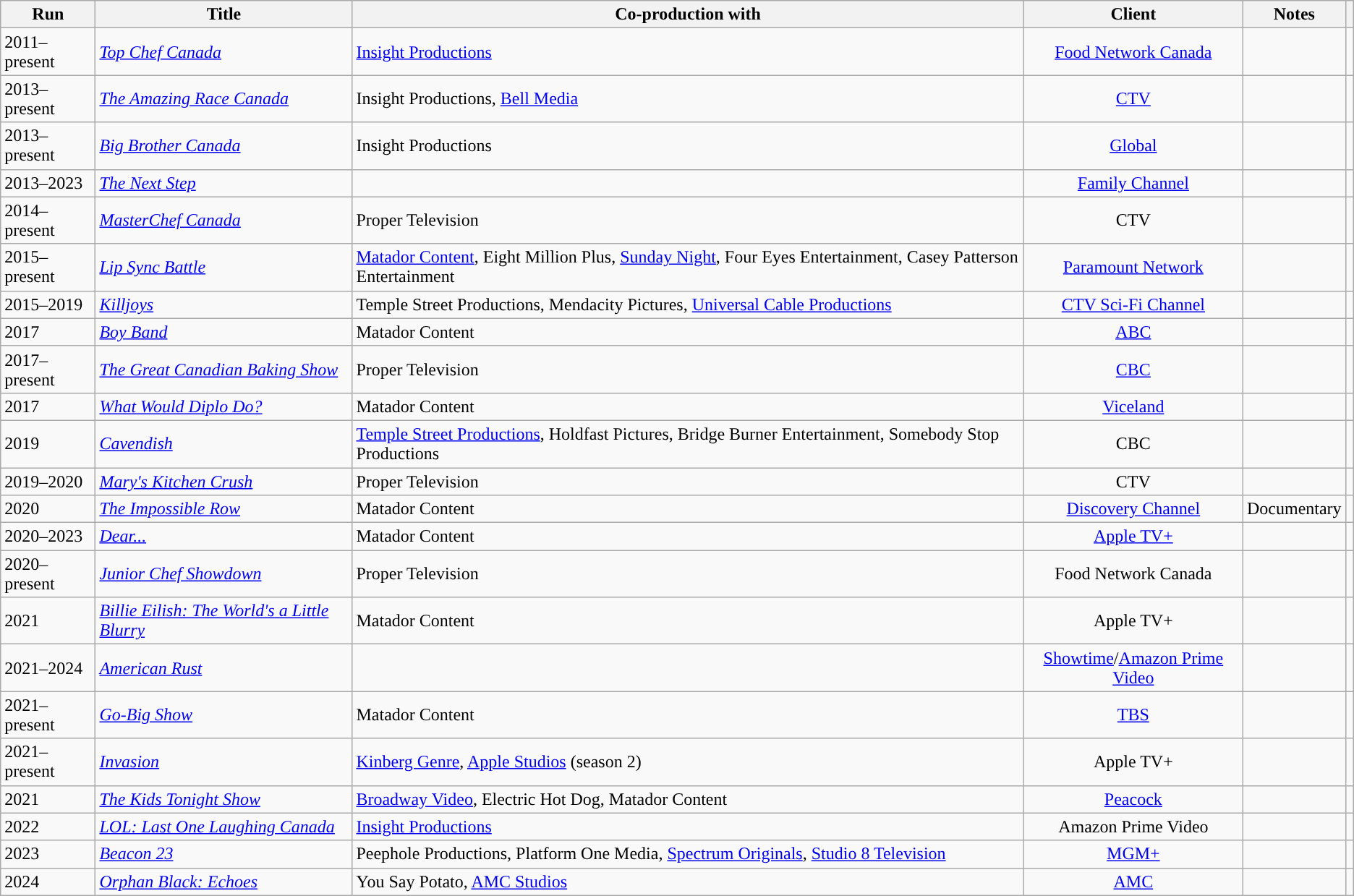<table class="wikitable sortable">
<tr>
<th>Run</th>
<th>Title</th>
<th>Co-production with</th>
<th>Client</th>
<th>Notes</th>
<th class="unsortable"></th>
</tr>
<tr>
<td>2011–present</td>
<td><em><a href='#'>Top Chef Canada</a></em></td>
<td><a href='#'>Insight Productions</a></td>
<td style="text-align:center"><a href='#'>Food Network Canada</a></td>
<td></td>
<td></td>
</tr>
<tr>
<td>2013–present</td>
<td><em><a href='#'>The Amazing Race Canada</a></em></td>
<td>Insight Productions, <a href='#'>Bell Media</a></td>
<td style="text-align:center"><a href='#'>CTV</a></td>
<td></td>
<td></td>
</tr>
<tr>
<td>2013–present</td>
<td><em><a href='#'>Big Brother Canada</a></em></td>
<td>Insight Productions</td>
<td style="text-align:center"><a href='#'>Global</a></td>
<td></td>
<td></td>
</tr>
<tr>
<td>2013–2023</td>
<td><em><a href='#'>The Next Step</a></em></td>
<td></td>
<td style="text-align:center"><a href='#'>Family Channel</a></td>
<td></td>
<td></td>
</tr>
<tr>
<td>2014–present</td>
<td><em><a href='#'>MasterChef Canada</a></em></td>
<td>Proper Television</td>
<td style="text-align:center">CTV</td>
<td></td>
<td></td>
</tr>
<tr>
<td>2015–present</td>
<td><em><a href='#'>Lip Sync Battle</a></em></td>
<td><a href='#'>Matador Content</a>, Eight Million Plus, <a href='#'>Sunday Night</a>, Four Eyes Entertainment, Casey Patterson Entertainment</td>
<td style="text-align:center"><a href='#'>Paramount Network</a></td>
<td></td>
<td></td>
</tr>
<tr>
<td>2015–2019</td>
<td><em><a href='#'>Killjoys</a></em></td>
<td>Temple Street Productions, Mendacity Pictures, <a href='#'>Universal Cable Productions</a></td>
<td style="text-align:center"><a href='#'>CTV Sci-Fi Channel</a></td>
<td></td>
<td></td>
</tr>
<tr>
<td>2017</td>
<td><em><a href='#'>Boy Band</a></em></td>
<td>Matador Content</td>
<td style="text-align:center"><a href='#'>ABC</a></td>
<td></td>
<td></td>
</tr>
<tr>
<td>2017–present</td>
<td><em><a href='#'>The Great Canadian Baking Show</a></em></td>
<td>Proper Television</td>
<td style="text-align:center"><a href='#'>CBC</a></td>
<td></td>
<td></td>
</tr>
<tr>
<td>2017</td>
<td><em><a href='#'>What Would Diplo Do?</a></em></td>
<td>Matador Content</td>
<td style="text-align:center"><a href='#'>Viceland</a></td>
<td></td>
<td></td>
</tr>
<tr>
<td>2019</td>
<td><em><a href='#'>Cavendish</a></em></td>
<td><a href='#'>Temple Street Productions</a>, Holdfast Pictures, Bridge Burner Entertainment, Somebody Stop Productions</td>
<td style="text-align:center">CBC</td>
<td></td>
<td></td>
</tr>
<tr>
<td>2019–2020</td>
<td><em><a href='#'>Mary's Kitchen Crush</a></em></td>
<td>Proper Television</td>
<td style="text-align:center">CTV</td>
<td></td>
<td></td>
</tr>
<tr>
<td>2020</td>
<td><em><a href='#'>The Impossible Row</a></em></td>
<td>Matador Content</td>
<td style="text-align:center"><a href='#'>Discovery Channel</a></td>
<td>Documentary</td>
<td></td>
</tr>
<tr>
<td>2020–2023</td>
<td><em><a href='#'>Dear...</a></em></td>
<td>Matador Content</td>
<td style="text-align:center"><a href='#'>Apple TV+</a></td>
<td></td>
<td></td>
</tr>
<tr>
<td>2020–present</td>
<td><em><a href='#'>Junior Chef Showdown</a></em></td>
<td>Proper Television</td>
<td style="text-align:center">Food Network Canada</td>
<td></td>
<td></td>
</tr>
<tr>
<td>2021</td>
<td><em><a href='#'>Billie Eilish: The World's a Little Blurry</a></em></td>
<td>Matador Content</td>
<td style="text-align:center">Apple TV+</td>
<td></td>
<td></td>
</tr>
<tr>
<td>2021–2024</td>
<td><em><a href='#'>American Rust</a></em></td>
<td></td>
<td style="text-align:center"><a href='#'>Showtime</a>/<a href='#'>Amazon Prime Video</a></td>
<td></td>
<td></td>
</tr>
<tr>
<td>2021–present</td>
<td><em><a href='#'>Go-Big Show</a></em></td>
<td>Matador Content</td>
<td style="text-align:center"><a href='#'>TBS</a></td>
<td></td>
<td></td>
</tr>
<tr>
<td>2021–present</td>
<td><em><a href='#'>Invasion</a></em></td>
<td><a href='#'>Kinberg Genre</a>, <a href='#'>Apple Studios</a> (season 2)</td>
<td style="text-align:center">Apple TV+</td>
<td></td>
<td></td>
</tr>
<tr>
<td>2021</td>
<td><em><a href='#'>The Kids Tonight Show</a></em></td>
<td><a href='#'>Broadway Video</a>, Electric Hot Dog, Matador Content</td>
<td style="text-align:center"><a href='#'>Peacock</a></td>
<td></td>
<td></td>
</tr>
<tr>
<td>2022</td>
<td><em><a href='#'>LOL: Last One Laughing Canada</a></em></td>
<td><a href='#'>Insight Productions</a></td>
<td style="text-align:center">Amazon Prime Video</td>
<td></td>
<td></td>
</tr>
<tr>
<td>2023</td>
<td><em><a href='#'>Beacon 23</a></em></td>
<td>Peephole Productions, Platform One Media, <a href='#'>Spectrum Originals</a>, <a href='#'>Studio 8 Television</a></td>
<td style="text-align:center"><a href='#'>MGM+</a></td>
<td></td>
<td></td>
</tr>
<tr>
<td>2024</td>
<td><em><a href='#'>Orphan Black: Echoes</a></em></td>
<td>You Say Potato, <a href='#'>AMC Studios</a></td>
<td style="text-align:center"><a href='#'>AMC</a></td>
<td></td>
<td></td>
</tr>
</table>
